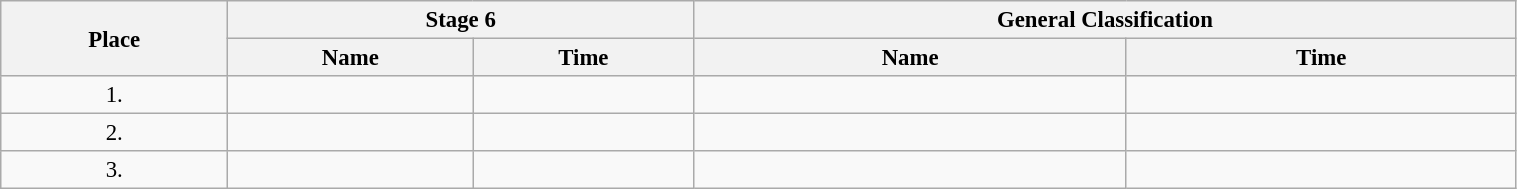<table class=wikitable style="font-size:95%" width="80%">
<tr>
<th rowspan="2">Place</th>
<th colspan="2">Stage 6</th>
<th colspan="2">General Classification</th>
</tr>
<tr>
<th>Name</th>
<th>Time</th>
<th>Name</th>
<th>Time</th>
</tr>
<tr>
<td align="center">1.</td>
<td></td>
<td></td>
<td></td>
<td></td>
</tr>
<tr>
<td align="center">2.</td>
<td></td>
<td></td>
<td></td>
<td></td>
</tr>
<tr>
<td align="center">3.</td>
<td></td>
<td></td>
<td></td>
<td></td>
</tr>
</table>
